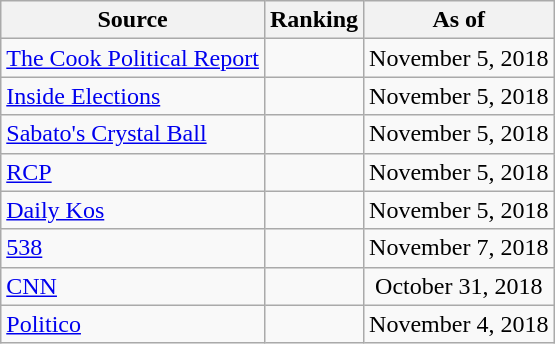<table class="wikitable" style="text-align:center">
<tr>
<th>Source</th>
<th>Ranking</th>
<th>As of</th>
</tr>
<tr>
<td align=left><a href='#'>The Cook Political Report</a></td>
<td></td>
<td>November 5, 2018</td>
</tr>
<tr>
<td align=left><a href='#'>Inside Elections</a></td>
<td></td>
<td>November 5, 2018</td>
</tr>
<tr>
<td align=left><a href='#'>Sabato's Crystal Ball</a></td>
<td></td>
<td>November 5, 2018</td>
</tr>
<tr>
<td align="left"><a href='#'>RCP</a></td>
<td></td>
<td>November 5, 2018</td>
</tr>
<tr>
<td align="left"><a href='#'>Daily Kos</a></td>
<td></td>
<td>November 5, 2018</td>
</tr>
<tr>
<td align="left"><a href='#'>538</a></td>
<td></td>
<td>November 7, 2018</td>
</tr>
<tr>
<td align="left"><a href='#'>CNN</a></td>
<td></td>
<td>October 31, 2018</td>
</tr>
<tr>
<td align="left"><a href='#'>Politico</a></td>
<td></td>
<td>November 4, 2018</td>
</tr>
</table>
